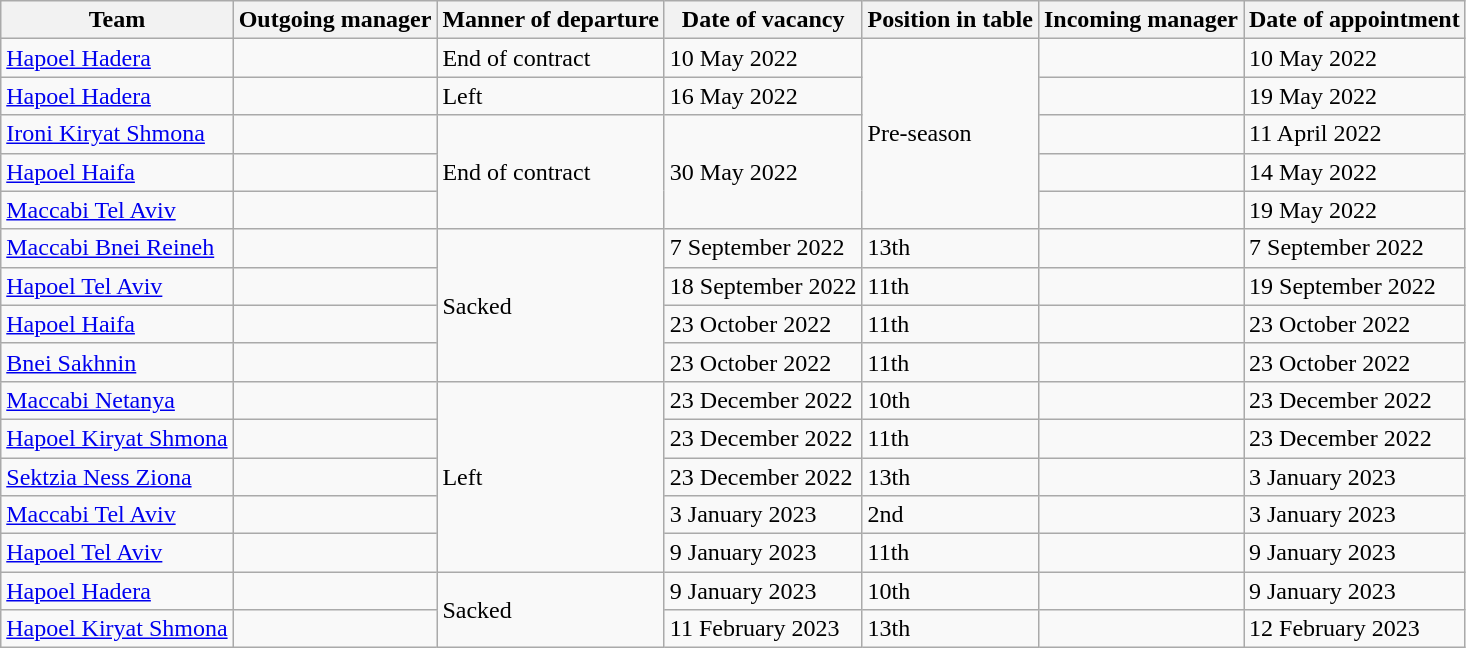<table class="wikitable sortable">
<tr>
<th>Team</th>
<th>Outgoing manager</th>
<th>Manner of departure</th>
<th>Date of vacancy</th>
<th>Position in table</th>
<th>Incoming manager</th>
<th>Date of appointment</th>
</tr>
<tr>
<td><a href='#'>Hapoel Hadera</a></td>
<td> </td>
<td>End of contract</td>
<td>10 May 2022</td>
<td rowspan=5>Pre-season</td>
<td> </td>
<td>10 May 2022</td>
</tr>
<tr>
<td><a href='#'>Hapoel Hadera</a></td>
<td> </td>
<td>Left</td>
<td>16 May 2022</td>
<td> </td>
<td>19 May 2022</td>
</tr>
<tr>
<td><a href='#'>Ironi Kiryat Shmona</a></td>
<td> </td>
<td rowspan=3>End of contract</td>
<td rowspan=3>30 May 2022</td>
<td> </td>
<td>11 April 2022</td>
</tr>
<tr>
<td><a href='#'>Hapoel Haifa</a></td>
<td> </td>
<td> </td>
<td>14 May 2022</td>
</tr>
<tr>
<td><a href='#'>Maccabi Tel Aviv</a></td>
<td> </td>
<td> </td>
<td>19 May 2022</td>
</tr>
<tr>
<td><a href='#'>Maccabi Bnei Reineh</a></td>
<td> </td>
<td rowspan=4>Sacked</td>
<td>7 September 2022</td>
<td>13th</td>
<td> </td>
<td>7 September 2022</td>
</tr>
<tr>
<td><a href='#'>Hapoel Tel Aviv</a></td>
<td> </td>
<td>18 September 2022</td>
<td>11th</td>
<td> </td>
<td>19 September 2022</td>
</tr>
<tr>
<td><a href='#'>Hapoel Haifa</a></td>
<td> </td>
<td>23 October 2022</td>
<td>11th</td>
<td> </td>
<td>23 October 2022</td>
</tr>
<tr>
<td><a href='#'>Bnei Sakhnin</a></td>
<td> </td>
<td>23 October 2022</td>
<td>11th</td>
<td> </td>
<td>23 October 2022</td>
</tr>
<tr>
<td><a href='#'>Maccabi Netanya</a></td>
<td> </td>
<td rowspan=5>Left</td>
<td>23 December 2022</td>
<td>10th</td>
<td> </td>
<td>23 December 2022</td>
</tr>
<tr>
<td><a href='#'>Hapoel Kiryat Shmona</a></td>
<td> </td>
<td>23 December 2022</td>
<td>11th</td>
<td> </td>
<td>23 December 2022</td>
</tr>
<tr>
<td><a href='#'>Sektzia Ness Ziona</a></td>
<td> </td>
<td>23 December 2022</td>
<td>13th</td>
<td> </td>
<td>3 January 2023</td>
</tr>
<tr>
<td><a href='#'>Maccabi Tel Aviv</a></td>
<td> </td>
<td>3 January 2023</td>
<td>2nd</td>
<td> </td>
<td>3 January 2023</td>
</tr>
<tr>
<td><a href='#'>Hapoel Tel Aviv</a></td>
<td> </td>
<td>9 January 2023</td>
<td>11th</td>
<td> </td>
<td>9 January 2023</td>
</tr>
<tr>
<td><a href='#'>Hapoel Hadera</a></td>
<td> </td>
<td rowspan=2>Sacked</td>
<td>9 January 2023</td>
<td>10th</td>
<td> </td>
<td>9 January 2023</td>
</tr>
<tr>
<td><a href='#'>Hapoel Kiryat Shmona</a></td>
<td> </td>
<td>11 February 2023</td>
<td>13th</td>
<td> </td>
<td>12 February 2023</td>
</tr>
</table>
